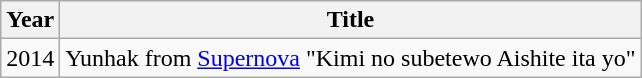<table class="wikitable">
<tr>
<th>Year</th>
<th>Title</th>
</tr>
<tr>
<td>2014</td>
<td>Yunhak from <a href='#'>Supernova</a> "Kimi no subetewo Aishite ita yo"</td>
</tr>
</table>
